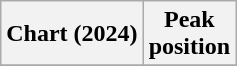<table class="wikitable plainrowheaders" style="text-align:center">
<tr>
<th scope="col">Chart (2024)</th>
<th scope="col">Peak<br>position</th>
</tr>
<tr>
</tr>
</table>
